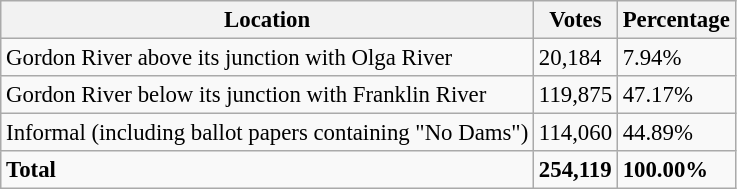<table class="wikitable" style="font-size:95%;">
<tr>
<th>Location</th>
<th>Votes</th>
<th>Percentage</th>
</tr>
<tr>
<td>Gordon River above its junction with Olga River</td>
<td>20,184</td>
<td>7.94%</td>
</tr>
<tr>
<td>Gordon River below its junction with Franklin River</td>
<td>119,875</td>
<td>47.17%</td>
</tr>
<tr>
<td>Informal (including ballot papers containing "No Dams")</td>
<td>114,060</td>
<td>44.89%</td>
</tr>
<tr>
<td><strong>Total</strong></td>
<td><strong>254,119</strong></td>
<td><strong>100.00%</strong></td>
</tr>
</table>
